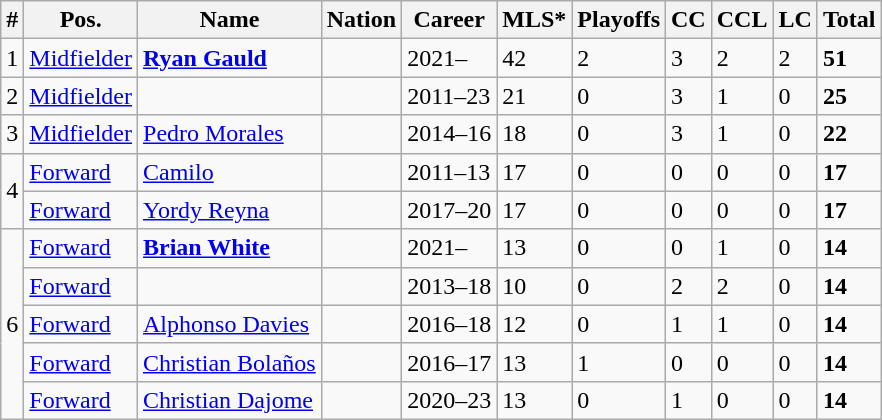<table class="wikitable sortable">
<tr>
<th>#</th>
<th>Pos.</th>
<th>Name</th>
<th>Nation</th>
<th>Career</th>
<th>MLS*</th>
<th>Playoffs</th>
<th>CC</th>
<th>CCL</th>
<th>LC</th>
<th>Total</th>
</tr>
<tr>
<td>1</td>
<td><a href='#'>Midfielder</a></td>
<td><strong><a href='#'>Ryan Gauld</a></strong></td>
<td></td>
<td>2021–</td>
<td>42 </td>
<td>2</td>
<td>3</td>
<td>2</td>
<td>2</td>
<td><strong>51</strong></td>
</tr>
<tr>
<td>2</td>
<td><a href='#'>Midfielder</a></td>
<td></td>
<td></td>
<td>2011–23</td>
<td>21</td>
<td>0</td>
<td>3</td>
<td>1</td>
<td>0</td>
<td><strong>25</strong></td>
</tr>
<tr>
<td>3</td>
<td><a href='#'>Midfielder</a></td>
<td><a href='#'>Pedro Morales</a></td>
<td></td>
<td>2014–16</td>
<td>18</td>
<td>0</td>
<td>3</td>
<td>1</td>
<td>0</td>
<td><strong>22</strong></td>
</tr>
<tr>
<td rowspan="2">4</td>
<td><a href='#'>Forward</a></td>
<td><a href='#'>Camilo</a></td>
<td></td>
<td>2011–13</td>
<td>17</td>
<td>0</td>
<td>0</td>
<td>0</td>
<td>0</td>
<td><strong>17</strong></td>
</tr>
<tr>
<td><a href='#'>Forward</a></td>
<td><a href='#'>Yordy Reyna</a></td>
<td></td>
<td>2017–20</td>
<td>17</td>
<td>0</td>
<td>0</td>
<td>0</td>
<td>0</td>
<td><strong>17</strong></td>
</tr>
<tr>
<td rowspan="5">6</td>
<td><a href='#'>Forward</a></td>
<td><strong><a href='#'>Brian White</a></strong></td>
<td></td>
<td>2021–</td>
<td>13</td>
<td>0</td>
<td>0</td>
<td>1</td>
<td>0</td>
<td><strong>14</strong></td>
</tr>
<tr>
<td><a href='#'>Forward</a></td>
<td></td>
<td></td>
<td>2013–18</td>
<td>10</td>
<td>0</td>
<td>2</td>
<td>2</td>
<td>0</td>
<td><strong>14</strong></td>
</tr>
<tr>
<td><a href='#'>Forward</a></td>
<td><a href='#'>Alphonso Davies</a></td>
<td></td>
<td>2016–18</td>
<td>12</td>
<td>0</td>
<td>1</td>
<td>1</td>
<td>0</td>
<td><strong>14</strong></td>
</tr>
<tr>
<td><a href='#'>Forward</a></td>
<td><a href='#'>Christian Bolaños</a></td>
<td></td>
<td>2016–17</td>
<td>13</td>
<td>1</td>
<td>0</td>
<td>0</td>
<td>0</td>
<td><strong>14</strong></td>
</tr>
<tr>
<td><a href='#'>Forward</a></td>
<td><a href='#'>Christian Dajome</a></td>
<td></td>
<td>2020–23</td>
<td>13</td>
<td>0</td>
<td>1</td>
<td>0</td>
<td>0</td>
<td><strong>14</strong></td>
</tr>
</table>
